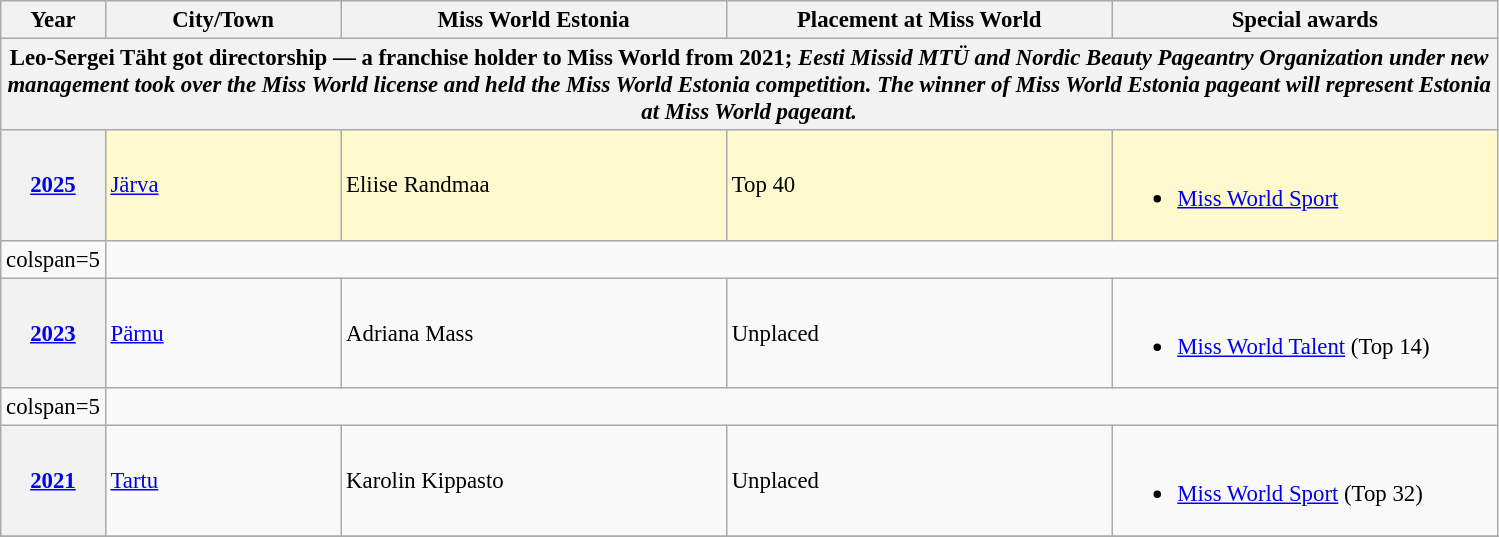<table class="wikitable " style="font-size: 95%;">
<tr>
<th width="60">Year</th>
<th width="150">City/Town</th>
<th width="250">Miss World Estonia</th>
<th width="250">Placement at Miss World</th>
<th width="250">Special awards</th>
</tr>
<tr>
<th colspan="5">Leo-Sergei Täht got directorship — a franchise holder to Miss World from 2021; <em>Eesti Missid MTÜ  and Nordic Beauty Pageantry Organization under new management took over the Miss World license and held the Miss World Estonia competition. The winner of Miss World Estonia pageant will represent Estonia at Miss World pageant.</em></th>
</tr>
<tr style="background-color:#FFFACD">
<th><a href='#'>2025</a></th>
<td><a href='#'>Järva</a></td>
<td>Eliise Randmaa</td>
<td>Top 40</td>
<td><br><ul><li><a href='#'>Miss World Sport</a></li></ul></td>
</tr>
<tr>
<td>colspan=5 </td>
</tr>
<tr>
<th><a href='#'>2023</a></th>
<td><a href='#'>Pärnu</a></td>
<td>Adriana Mass</td>
<td>Unplaced</td>
<td><br><ul><li><a href='#'>Miss World Talent</a> (Top 14)</li></ul></td>
</tr>
<tr>
<td>colspan=5 </td>
</tr>
<tr>
<th><a href='#'>2021</a></th>
<td><a href='#'>Tartu</a></td>
<td>Karolin Kippasto</td>
<td>Unplaced</td>
<td><br><ul><li><a href='#'>Miss World Sport</a> (Top 32)</li></ul></td>
</tr>
<tr>
</tr>
</table>
